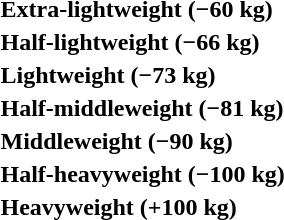<table>
<tr>
<th rowspan=2 style="text-align:left;">Extra-lightweight (−60 kg)</th>
<td rowspan=2></td>
<td rowspan=2></td>
<td></td>
</tr>
<tr>
<td></td>
</tr>
<tr>
<th rowspan=2 style="text-align:left;">Half-lightweight (−66 kg)</th>
<td rowspan=2></td>
<td rowspan=2></td>
<td></td>
</tr>
<tr>
<td></td>
</tr>
<tr>
<th rowspan=2 style="text-align:left;">Lightweight (−73 kg)</th>
<td rowspan=2></td>
<td rowspan=2></td>
<td></td>
</tr>
<tr>
<td></td>
</tr>
<tr>
<th rowspan=2 style="text-align:left;">Half-middleweight (−81 kg)</th>
<td rowspan=2></td>
<td rowspan=2></td>
<td></td>
</tr>
<tr>
<td></td>
</tr>
<tr>
<th rowspan=2 style="text-align:left;">Middleweight (−90 kg)</th>
<td rowspan=2></td>
<td rowspan=2></td>
<td></td>
</tr>
<tr>
<td></td>
</tr>
<tr>
<th rowspan=2 style="text-align:left;">Half-heavyweight (−100 kg)</th>
<td rowspan=2></td>
<td rowspan=2></td>
<td></td>
</tr>
<tr>
<td></td>
</tr>
<tr>
<th rowspan=2 style="text-align:left;">Heavyweight (+100 kg)</th>
<td rowspan=2></td>
<td rowspan=2></td>
<td></td>
</tr>
<tr>
<td></td>
</tr>
</table>
